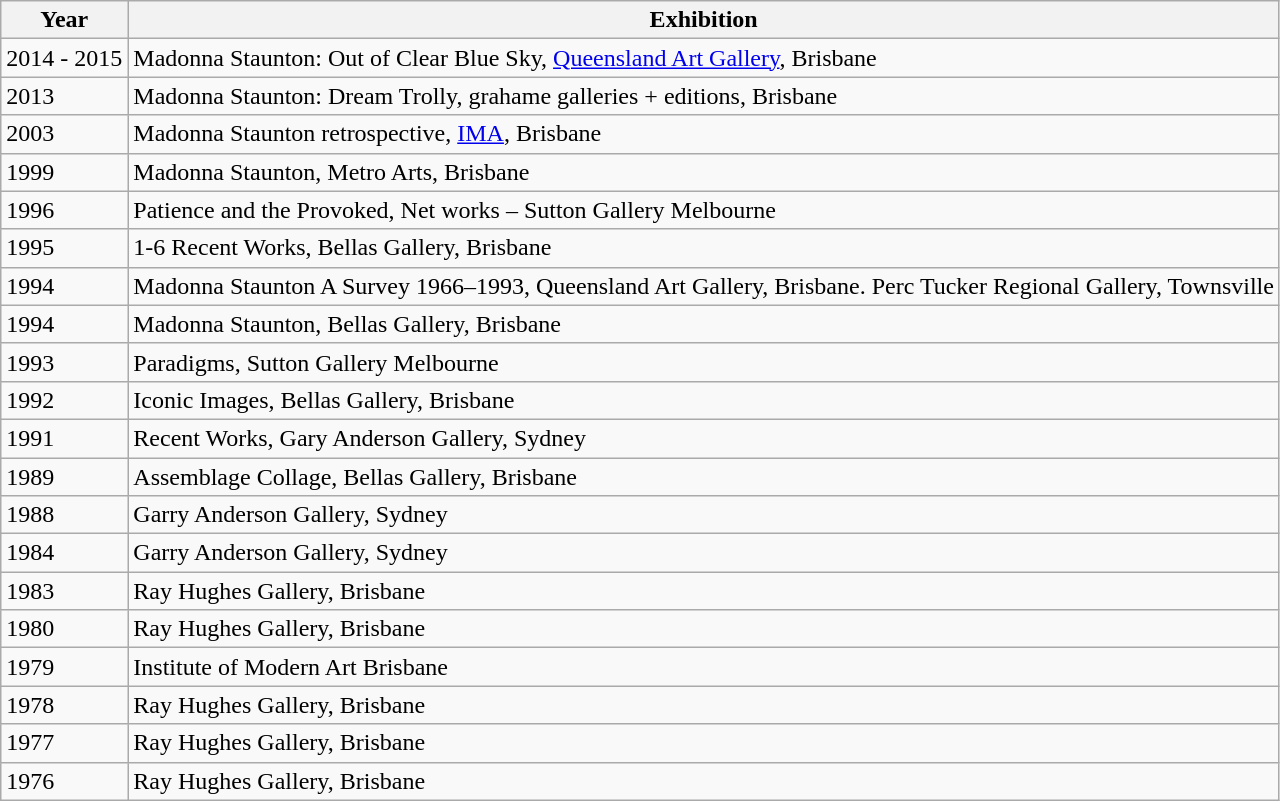<table class="wikitable">
<tr>
<th>Year</th>
<th>Exhibition</th>
</tr>
<tr>
<td>2014 - 2015</td>
<td>Madonna Staunton: Out of Clear Blue Sky, <a href='#'>Queensland Art Gallery</a>, Brisbane</td>
</tr>
<tr>
<td>2013</td>
<td>Madonna Staunton: Dream Trolly, grahame galleries + editions, Brisbane</td>
</tr>
<tr>
<td>2003</td>
<td>Madonna Staunton retrospective, <a href='#'>IMA</a>, Brisbane</td>
</tr>
<tr>
<td>1999</td>
<td>Madonna Staunton, Metro Arts, Brisbane</td>
</tr>
<tr>
<td>1996</td>
<td>Patience and the Provoked, Net works – Sutton Gallery Melbourne</td>
</tr>
<tr>
<td>1995</td>
<td>1-6 Recent Works, Bellas Gallery, Brisbane</td>
</tr>
<tr>
<td>1994</td>
<td>Madonna Staunton A Survey 1966–1993, Queensland Art Gallery, Brisbane. Perc Tucker Regional Gallery, Townsville</td>
</tr>
<tr>
<td>1994</td>
<td>Madonna Staunton, Bellas Gallery, Brisbane</td>
</tr>
<tr>
<td>1993</td>
<td>Paradigms, Sutton Gallery Melbourne</td>
</tr>
<tr>
<td>1992</td>
<td>Iconic Images, Bellas Gallery, Brisbane</td>
</tr>
<tr>
<td>1991</td>
<td>Recent Works, Gary Anderson Gallery, Sydney</td>
</tr>
<tr>
<td>1989</td>
<td>Assemblage Collage, Bellas Gallery, Brisbane</td>
</tr>
<tr>
<td>1988</td>
<td>Garry Anderson Gallery, Sydney</td>
</tr>
<tr>
<td>1984</td>
<td>Garry Anderson Gallery, Sydney</td>
</tr>
<tr>
<td>1983</td>
<td>Ray Hughes Gallery, Brisbane</td>
</tr>
<tr>
<td>1980</td>
<td>Ray Hughes Gallery, Brisbane</td>
</tr>
<tr>
<td>1979</td>
<td>Institute of Modern Art Brisbane</td>
</tr>
<tr>
<td>1978</td>
<td>Ray Hughes Gallery, Brisbane</td>
</tr>
<tr>
<td>1977</td>
<td>Ray Hughes Gallery, Brisbane</td>
</tr>
<tr>
<td>1976</td>
<td>Ray Hughes Gallery, Brisbane</td>
</tr>
</table>
